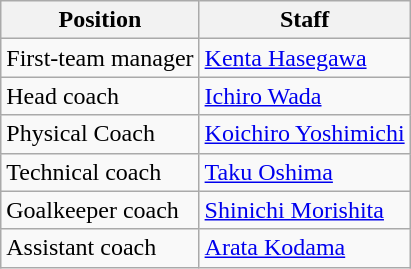<table class="wikitable">
<tr>
<th>Position</th>
<th>Staff</th>
</tr>
<tr>
<td>First-team manager</td>
<td> <a href='#'>Kenta Hasegawa</a></td>
</tr>
<tr>
<td>Head coach</td>
<td> <a href='#'>Ichiro Wada</a></td>
</tr>
<tr>
<td>Physical Coach</td>
<td> <a href='#'>Koichiro Yoshimichi</a></td>
</tr>
<tr>
<td>Technical coach</td>
<td> <a href='#'>Taku Oshima</a></td>
</tr>
<tr>
<td>Goalkeeper coach</td>
<td> <a href='#'>Shinichi Morishita</a></td>
</tr>
<tr>
<td>Assistant coach</td>
<td> <a href='#'>Arata Kodama</a></td>
</tr>
</table>
